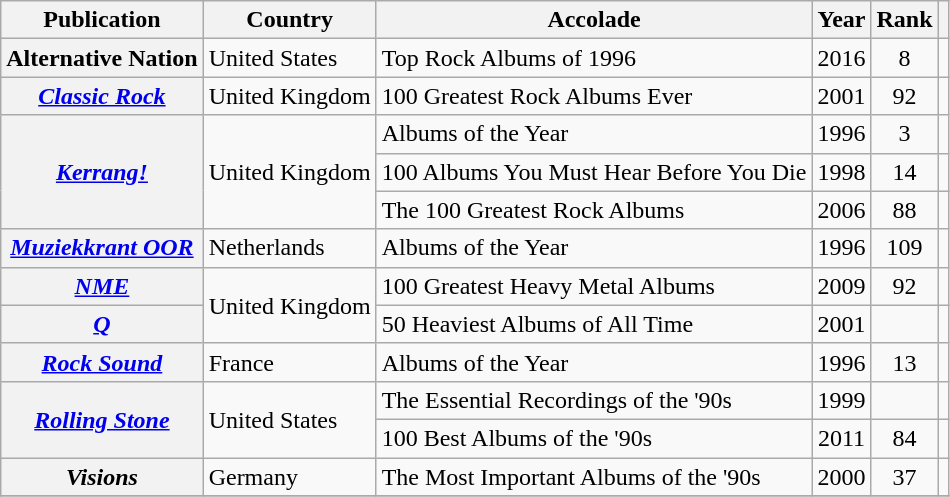<table class="wikitable plainrowheaders">
<tr>
<th scope="col">Publication</th>
<th scope="col">Country</th>
<th scope="col">Accolade</th>
<th scope="col">Year</th>
<th scope="col">Rank</th>
<th scope="col"></th>
</tr>
<tr>
<th scope="row">Alternative Nation</th>
<td>United States</td>
<td>Top Rock Albums of 1996</td>
<td align="center">2016</td>
<td align="center">8</td>
<td align="center"></td>
</tr>
<tr>
<th scope="row"><em><a href='#'>Classic Rock</a></em></th>
<td>United Kingdom</td>
<td>100 Greatest Rock Albums Ever</td>
<td align="center">2001</td>
<td align="center">92</td>
<td align="center"></td>
</tr>
<tr>
<th scope="row" rowspan="3"><em><a href='#'>Kerrang!</a></em></th>
<td rowspan="3">United Kingdom</td>
<td>Albums of the Year</td>
<td align="center">1996</td>
<td align="center">3</td>
<td align="center"></td>
</tr>
<tr>
<td>100 Albums You Must Hear Before You Die</td>
<td align="center">1998</td>
<td align="center">14</td>
<td align="center"></td>
</tr>
<tr>
<td>The 100 Greatest Rock Albums</td>
<td align="center">2006</td>
<td align="center">88</td>
<td align="center"></td>
</tr>
<tr>
<th scope="row"><em><a href='#'>Muziekkrant OOR</a></em></th>
<td>Netherlands</td>
<td>Albums of the Year</td>
<td align="center">1996</td>
<td align="center">109</td>
<td align="center"></td>
</tr>
<tr>
<th scope="row"><em><a href='#'>NME</a></em></th>
<td rowspan="2">United Kingdom</td>
<td>100 Greatest Heavy Metal Albums</td>
<td align="center">2009</td>
<td align="center">92</td>
<td align="center"></td>
</tr>
<tr>
<th scope="row"><em><a href='#'>Q</a></em></th>
<td>50 Heaviest Albums of All Time</td>
<td align="center">2001</td>
<td></td>
<td align="center"></td>
</tr>
<tr>
<th scope="row"><em><a href='#'>Rock Sound</a></em></th>
<td>France</td>
<td>Albums of the Year</td>
<td align="center">1996</td>
<td align="center">13</td>
<td align="center"></td>
</tr>
<tr>
<th scope="row" rowspan="2"><em><a href='#'>Rolling Stone</a></em></th>
<td rowspan="2">United States</td>
<td>The Essential Recordings of the '90s</td>
<td align="center">1999</td>
<td></td>
<td align="center"></td>
</tr>
<tr>
<td>100 Best Albums of the '90s</td>
<td align="center">2011</td>
<td align="center">84</td>
<td align="center"></td>
</tr>
<tr>
<th scope="row"><em>Visions</em></th>
<td>Germany</td>
<td>The Most Important Albums of the '90s</td>
<td align="center">2000</td>
<td align="center">37</td>
<td align="center"></td>
</tr>
<tr>
</tr>
</table>
